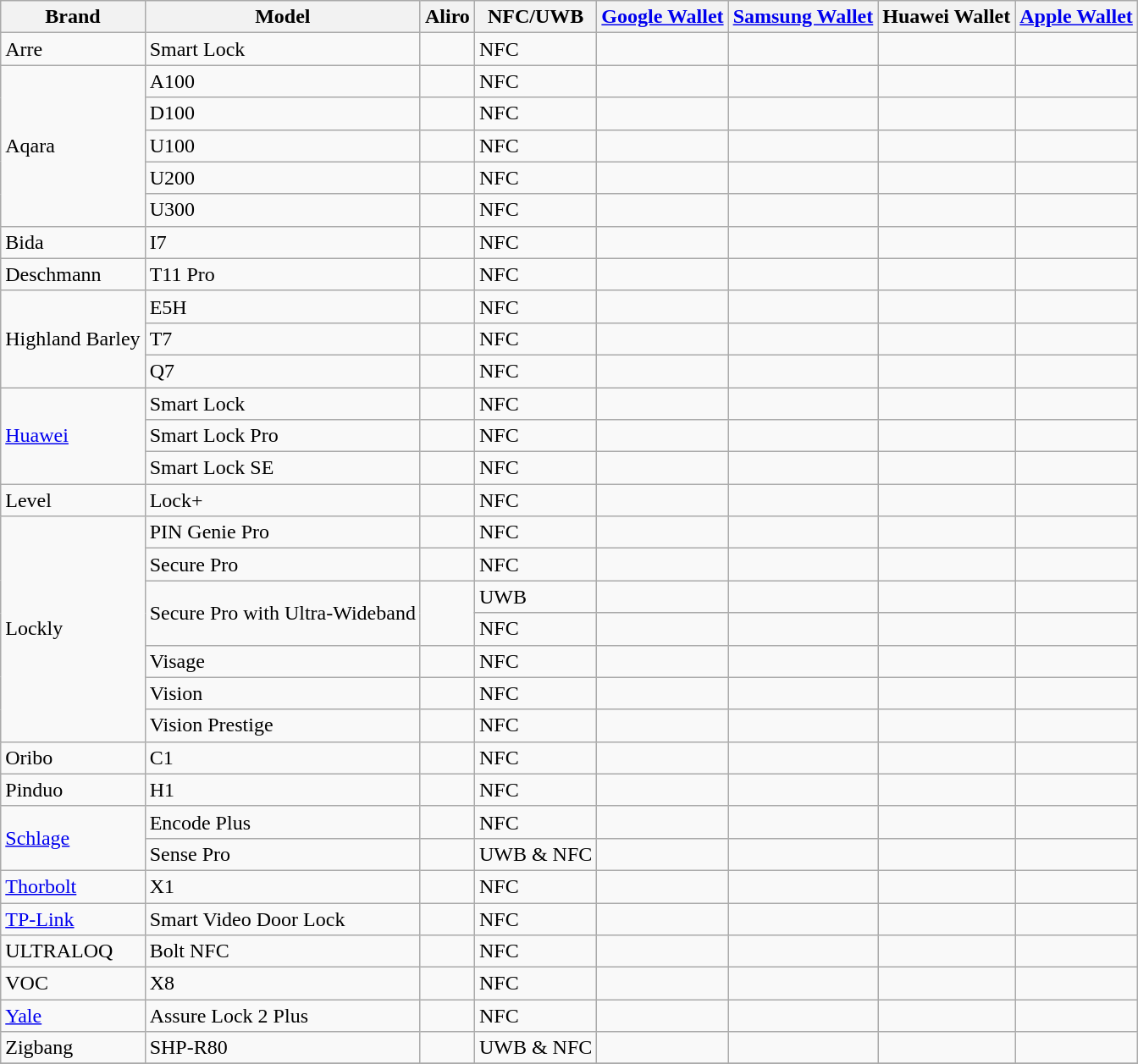<table class="wikitable sortable">
<tr>
<th>Brand</th>
<th>Model</th>
<th>Aliro</th>
<th>NFC/UWB</th>
<th><a href='#'>Google Wallet</a></th>
<th><a href='#'>Samsung Wallet</a></th>
<th>Huawei Wallet</th>
<th><a href='#'>Apple Wallet</a></th>
</tr>
<tr>
<td>Arre</td>
<td>Smart Lock</td>
<td></td>
<td>NFC</td>
<td></td>
<td></td>
<td></td>
<td></td>
</tr>
<tr>
<td rowspan="5">Aqara</td>
<td>A100</td>
<td></td>
<td NFC>NFC</td>
<td></td>
<td></td>
<td></td>
<td></td>
</tr>
<tr>
<td>D100</td>
<td></td>
<td>NFC</td>
<td></td>
<td></td>
<td></td>
<td></td>
</tr>
<tr>
<td>U100</td>
<td></td>
<td>NFC</td>
<td></td>
<td></td>
<td></td>
<td></td>
</tr>
<tr>
<td>U200</td>
<td></td>
<td>NFC</td>
<td></td>
<td></td>
<td></td>
<td></td>
</tr>
<tr>
<td>U300</td>
<td></td>
<td>NFC</td>
<td></td>
<td></td>
<td></td>
<td></td>
</tr>
<tr>
<td>Bida</td>
<td>I7</td>
<td></td>
<td>NFC</td>
<td></td>
<td></td>
<td></td>
<td></td>
</tr>
<tr>
<td>Deschmann</td>
<td>T11 Pro</td>
<td></td>
<td>NFC</td>
<td></td>
<td></td>
<td></td>
<td></td>
</tr>
<tr>
<td rowspan="3">Highland Barley</td>
<td>E5H</td>
<td></td>
<td>NFC</td>
<td></td>
<td></td>
<td></td>
<td></td>
</tr>
<tr>
<td>T7</td>
<td></td>
<td>NFC</td>
<td></td>
<td></td>
<td></td>
<td></td>
</tr>
<tr>
<td>Q7</td>
<td></td>
<td>NFC</td>
<td></td>
<td></td>
<td></td>
<td></td>
</tr>
<tr>
<td rowspan="3"><a href='#'>Huawei</a></td>
<td>Smart Lock</td>
<td></td>
<td>NFC</td>
<td></td>
<td></td>
<td></td>
<td></td>
</tr>
<tr>
<td>Smart Lock Pro</td>
<td></td>
<td>NFC</td>
<td></td>
<td></td>
<td></td>
<td></td>
</tr>
<tr>
<td>Smart Lock SE</td>
<td></td>
<td>NFC</td>
<td></td>
<td></td>
<td></td>
<td></td>
</tr>
<tr>
<td>Level</td>
<td>Lock+</td>
<td></td>
<td>NFC</td>
<td></td>
<td></td>
<td></td>
<td></td>
</tr>
<tr>
<td rowspan="7">Lockly</td>
<td>PIN Genie Pro</td>
<td></td>
<td>NFC</td>
<td></td>
<td></td>
<td></td>
<td></td>
</tr>
<tr>
<td>Secure Pro</td>
<td></td>
<td>NFC</td>
<td></td>
<td></td>
<td></td>
<td></td>
</tr>
<tr>
<td rowspan="2">Secure Pro with Ultra-Wideband</td>
<td rowspan="2"></td>
<td>UWB</td>
<td></td>
<td></td>
<td></td>
<td></td>
</tr>
<tr>
<td>NFC</td>
<td></td>
<td></td>
<td></td>
<td></td>
</tr>
<tr>
<td>Visage</td>
<td></td>
<td>NFC</td>
<td></td>
<td></td>
<td></td>
<td></td>
</tr>
<tr>
<td>Vision</td>
<td></td>
<td>NFC</td>
<td></td>
<td></td>
<td></td>
<td></td>
</tr>
<tr>
<td>Vision Prestige</td>
<td></td>
<td>NFC</td>
<td></td>
<td></td>
<td></td>
<td></td>
</tr>
<tr>
<td>Oribo</td>
<td>C1</td>
<td></td>
<td>NFC</td>
<td></td>
<td></td>
<td></td>
<td></td>
</tr>
<tr>
<td>Pinduo</td>
<td>H1</td>
<td></td>
<td>NFC</td>
<td></td>
<td></td>
<td></td>
<td></td>
</tr>
<tr>
<td rowspan="2"><a href='#'>Schlage</a></td>
<td>Encode Plus</td>
<td></td>
<td NFC>NFC</td>
<td></td>
<td></td>
<td></td>
<td></td>
</tr>
<tr>
<td>Sense Pro</td>
<td></td>
<td>UWB & NFC</td>
<td></td>
<td></td>
<td></td>
<td></td>
</tr>
<tr>
<td><a href='#'>Thorbolt</a></td>
<td>X1</td>
<td></td>
<td>NFC</td>
<td></td>
<td></td>
<td></td>
<td></td>
</tr>
<tr>
<td><a href='#'>TP-Link</a></td>
<td>Smart Video Door Lock</td>
<td></td>
<td>NFC</td>
<td></td>
<td></td>
<td></td>
<td></td>
</tr>
<tr>
<td>ULTRALOQ</td>
<td>Bolt NFC</td>
<td></td>
<td>NFC</td>
<td></td>
<td></td>
<td></td>
<td></td>
</tr>
<tr>
<td>VOC</td>
<td>X8</td>
<td></td>
<td>NFC</td>
<td></td>
<td></td>
<td></td>
<td></td>
</tr>
<tr>
<td><a href='#'>Yale</a></td>
<td>Assure Lock 2 Plus</td>
<td></td>
<td>NFC</td>
<td></td>
<td></td>
<td></td>
<td></td>
</tr>
<tr>
<td>Zigbang</td>
<td>SHP-R80</td>
<td></td>
<td>UWB & NFC</td>
<td></td>
<td></td>
<td></td>
<td></td>
</tr>
<tr>
</tr>
</table>
